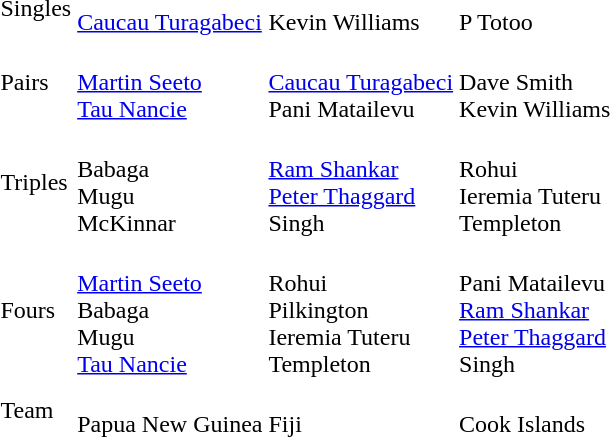<table>
<tr>
<td>Singles</td>
<td><br><a href='#'>Caucau Turagabeci</a></td>
<td><br>Kevin Williams</td>
<td><br>P Totoo</td>
</tr>
<tr>
<td>Pairs</td>
<td><br><a href='#'>Martin Seeto</a><br><a href='#'>Tau Nancie</a></td>
<td><br><a href='#'>Caucau Turagabeci</a><br>Pani Matailevu</td>
<td><br>Dave Smith<br>Kevin Williams</td>
</tr>
<tr>
<td>Triples</td>
<td><br>Babaga<br>Mugu<br>McKinnar</td>
<td><br><a href='#'>Ram Shankar</a><br><a href='#'>Peter Thaggard</a><br>Singh</td>
<td><br>Rohui<br>Ieremia Tuteru<br>Templeton</td>
</tr>
<tr>
<td>Fours</td>
<td><br><a href='#'>Martin Seeto</a><br>Babaga<br>Mugu<br><a href='#'>Tau Nancie</a></td>
<td><br>Rohui<br>Pilkington<br>Ieremia Tuteru<br>Templeton</td>
<td><br>Pani Matailevu<br><a href='#'>Ram Shankar</a><br><a href='#'>Peter Thaggard</a><br>Singh</td>
</tr>
<tr>
<td>Team</td>
<td><br>Papua New Guinea</td>
<td><br>Fiji</td>
<td><br>Cook Islands</td>
</tr>
</table>
